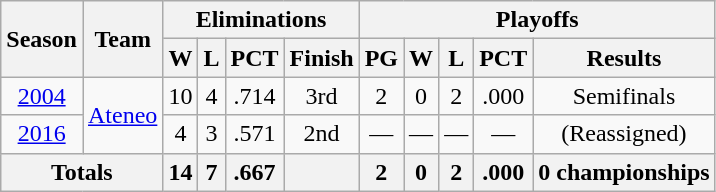<table class=wikitable style="text-align:center">
<tr>
<th rowspan=2>Season</th>
<th rowspan=2>Team</th>
<th colspan="4">Eliminations</th>
<th colspan="5">Playoffs</th>
</tr>
<tr>
<th>W</th>
<th>L</th>
<th>PCT</th>
<th>Finish</th>
<th>PG</th>
<th>W</th>
<th>L</th>
<th>PCT</th>
<th>Results</th>
</tr>
<tr>
<td><a href='#'>2004</a></td>
<td rowspan="2"><a href='#'>Ateneo</a></td>
<td>10</td>
<td>4</td>
<td>.714</td>
<td>3rd</td>
<td>2</td>
<td>0</td>
<td>2</td>
<td>.000</td>
<td>Semifinals</td>
</tr>
<tr>
<td><a href='#'>2016</a></td>
<td>4</td>
<td>3</td>
<td>.571</td>
<td>2nd</td>
<td>—</td>
<td>—</td>
<td>—</td>
<td>—</td>
<td>(Reassigned)</td>
</tr>
<tr>
<th colspan="2">Totals</th>
<th>14</th>
<th>7</th>
<th>.667</th>
<th></th>
<th>2</th>
<th>0</th>
<th>2</th>
<th>.000</th>
<th>0 championships</th>
</tr>
</table>
